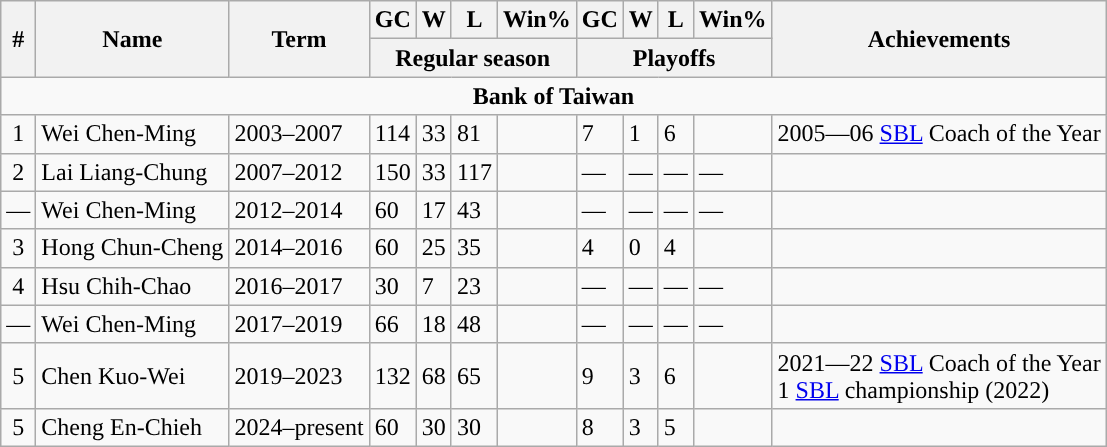<table class="wikitable sortable">
<tr>
<th rowspan="2">#</th>
<th rowspan="2">Name</th>
<th rowspan="2">Term</th>
<th>GC</th>
<th>W</th>
<th>L</th>
<th>Win%</th>
<th>GC</th>
<th>W</th>
<th>L</th>
<th>Win%</th>
<th rowspan="2" class=unsortable>Achievements</th>
</tr>
<tr class="unsortable">
<th colspan="4">Regular season</th>
<th colspan="4">Playoffs</th>
</tr>
<tr>
<td align=center colspan="15"><strong>Bank of Taiwan</strong></td>
</tr>
<tr>
<td align=center>1</td>
<td>Wei Chen-Ming</td>
<td>2003–2007</td>
<td>114</td>
<td>33</td>
<td>81</td>
<td></td>
<td>7</td>
<td>1</td>
<td>6</td>
<td></td>
<td>2005—06 <a href='#'>SBL</a> Coach of the Year</td>
</tr>
<tr>
<td align=center>2</td>
<td>Lai Liang-Chung</td>
<td>2007–2012</td>
<td>150</td>
<td>33</td>
<td>117</td>
<td></td>
<td>—</td>
<td>—</td>
<td>—</td>
<td>—</td>
<td></td>
</tr>
<tr>
<td align=center>—</td>
<td>Wei Chen-Ming</td>
<td>2012–2014</td>
<td>60</td>
<td>17</td>
<td>43</td>
<td></td>
<td>—</td>
<td>—</td>
<td>—</td>
<td>—</td>
<td></td>
</tr>
<tr>
<td align=center>3</td>
<td>Hong Chun-Cheng</td>
<td>2014–2016</td>
<td>60</td>
<td>25</td>
<td>35</td>
<td></td>
<td>4</td>
<td>0</td>
<td>4</td>
<td></td>
<td></td>
</tr>
<tr>
<td align=center>4</td>
<td>Hsu Chih-Chao</td>
<td>2016–2017</td>
<td>30</td>
<td>7</td>
<td>23</td>
<td></td>
<td>—</td>
<td>—</td>
<td>—</td>
<td>—</td>
<td></td>
</tr>
<tr>
<td align=center>—</td>
<td>Wei Chen-Ming</td>
<td>2017–2019</td>
<td>66</td>
<td>18</td>
<td>48</td>
<td></td>
<td>—</td>
<td>—</td>
<td>—</td>
<td>—</td>
<td></td>
</tr>
<tr>
<td align=center>5</td>
<td>Chen Kuo-Wei</td>
<td>2019–2023</td>
<td>132</td>
<td>68</td>
<td>65</td>
<td></td>
<td>9</td>
<td>3</td>
<td>6</td>
<td></td>
<td>2021—22 <a href='#'>SBL</a> Coach of the Year<br>1 <a href='#'>SBL</a> championship (2022)</td>
</tr>
<tr>
<td align=center>5</td>
<td>Cheng En-Chieh</td>
<td>2024–present</td>
<td>60</td>
<td>30</td>
<td>30</td>
<td></td>
<td>8</td>
<td>3</td>
<td>5</td>
<td></td>
<td></td>
</tr>
</table>
